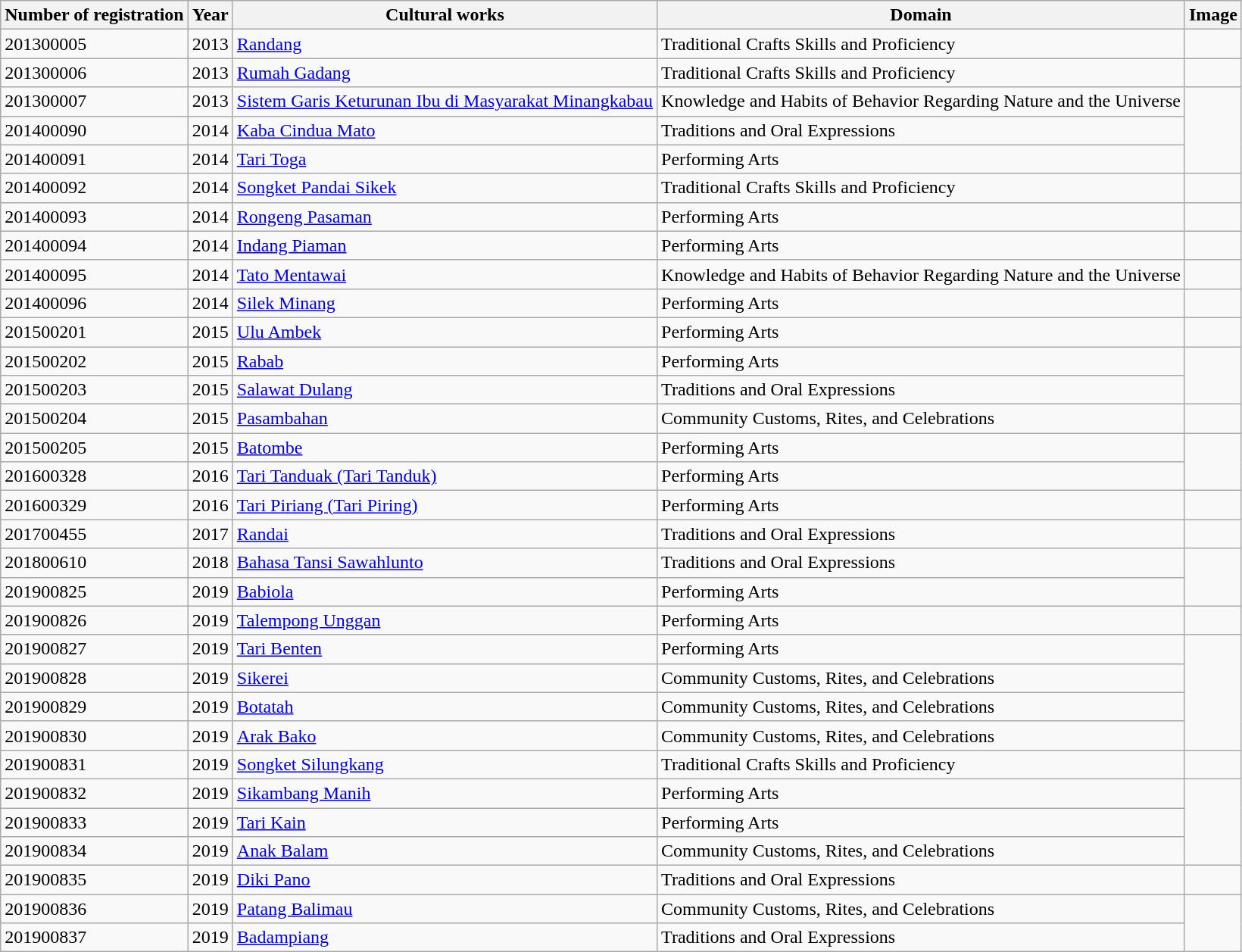<table class = "wikitable sortable">
<tr>
<th>Number of registration</th>
<th>Year</th>
<th>Cultural works</th>
<th>Domain</th>
<th>Image</th>
</tr>
<tr>
<td>201300005</td>
<td>2013</td>
<td><a href='#'>Randang</a></td>
<td>Traditional Crafts Skills and Proficiency</td>
<td></td>
</tr>
<tr>
<td>201300006</td>
<td>2013</td>
<td><a href='#'>Rumah Gadang</a></td>
<td>Traditional Crafts Skills and Proficiency</td>
<td></td>
</tr>
<tr>
<td>201300007</td>
<td>2013</td>
<td><a href='#'>Sistem Garis  Keturunan Ibu di Masyarakat Minangkabau</a></td>
<td>Knowledge and Habits of Behavior Regarding Nature and the Universe</td>
</tr>
<tr>
<td>201400090</td>
<td>2014</td>
<td><a href='#'>Kaba Cindua Mato</a></td>
<td>Traditions and Oral Expressions</td>
</tr>
<tr>
<td>201400091</td>
<td>2014</td>
<td><a href='#'>Tari Toga</a></td>
<td>Performing Arts</td>
</tr>
<tr>
<td>201400092</td>
<td>2014</td>
<td><a href='#'>Songket Pandai Sikek</a></td>
<td>Traditional Crafts Skills and Proficiency</td>
<td></td>
</tr>
<tr>
<td>201400093</td>
<td>2014</td>
<td><a href='#'>Rongeng Pasaman</a></td>
<td>Performing Arts</td>
</tr>
<tr>
<td>201400094</td>
<td>2014</td>
<td><a href='#'>Indang Piaman</a></td>
<td>Performing Arts</td>
<td></td>
</tr>
<tr>
<td>201400095</td>
<td>2014</td>
<td><a href='#'>Tato Mentawai</a></td>
<td>Knowledge and Habits of Behavior Regarding Nature and the Universe</td>
<td></td>
</tr>
<tr>
<td>201400096</td>
<td>2014</td>
<td><a href='#'>Silek Minang</a></td>
<td>Performing Arts</td>
<td></td>
</tr>
<tr>
<td>201500201</td>
<td>2015</td>
<td><a href='#'>Ulu Ambek</a></td>
<td>Performing Arts</td>
<td></td>
</tr>
<tr>
<td>201500202</td>
<td>2015</td>
<td><a href='#'>Rabab</a></td>
<td>Performing Arts</td>
</tr>
<tr>
<td>201500203</td>
<td>2015</td>
<td><a href='#'>Salawat Dulang</a></td>
<td>Traditions and Oral Expressions</td>
</tr>
<tr>
<td>201500204</td>
<td>2015</td>
<td><a href='#'>Pasambahan</a></td>
<td>Community Customs, Rites, and Celebrations</td>
<td></td>
</tr>
<tr>
<td>201500205</td>
<td>2015</td>
<td><a href='#'>Batombe</a></td>
<td>Performing Arts</td>
</tr>
<tr>
<td>201600328</td>
<td>2016</td>
<td><a href='#'>Tari Tanduak (Tari Tanduk)</a></td>
<td>Performing Arts</td>
</tr>
<tr>
<td>201600329</td>
<td>2016</td>
<td><a href='#'>Tari Piriang (Tari Piring)</a></td>
<td>Performing Arts</td>
<td></td>
</tr>
<tr>
<td>201700455</td>
<td>2017</td>
<td><a href='#'>Randai</a></td>
<td>Traditions and Oral Expressions</td>
<td></td>
</tr>
<tr>
<td>201800610</td>
<td>2018</td>
<td><a href='#'>Bahasa Tansi Sawahlunto</a></td>
<td>Traditions and Oral Expressions</td>
</tr>
<tr>
<td>201900825</td>
<td>2019</td>
<td><a href='#'>Babiola</a></td>
<td>Performing Arts</td>
</tr>
<tr>
<td>201900826</td>
<td>2019</td>
<td><a href='#'>Talempong Unggan</a></td>
<td>Performing Arts</td>
<td></td>
</tr>
<tr>
<td>201900827</td>
<td>2019</td>
<td><a href='#'>Tari Benten</a></td>
<td>Performing Arts</td>
</tr>
<tr>
<td>201900828</td>
<td>2019</td>
<td><a href='#'>Sikerei</a></td>
<td>Community Customs, Rites, and Celebrations</td>
</tr>
<tr>
<td>201900829</td>
<td>2019</td>
<td><a href='#'>Botatah</a></td>
<td>Community Customs, Rites, and Celebrations</td>
</tr>
<tr>
<td>201900830</td>
<td>2019</td>
<td><a href='#'>Arak Bako</a></td>
<td>Community Customs, Rites, and Celebrations</td>
</tr>
<tr>
<td>201900831</td>
<td>2019</td>
<td><a href='#'>Songket Silungkang</a></td>
<td>Traditional Crafts Skills and Proficiency</td>
<td></td>
</tr>
<tr>
<td>201900832</td>
<td>2019</td>
<td><a href='#'>Sikambang Manih</a></td>
<td>Performing Arts</td>
</tr>
<tr>
<td>201900833</td>
<td>2019</td>
<td><a href='#'>Tari Kain</a></td>
<td>Performing Arts</td>
</tr>
<tr>
<td>201900834</td>
<td>2019</td>
<td><a href='#'>Anak Balam</a></td>
<td>Community Customs, Rites, and Celebrations</td>
</tr>
<tr>
<td>201900835</td>
<td>2019</td>
<td><a href='#'>Diki Pano</a></td>
<td>Traditions and Oral Expressions</td>
<td></td>
</tr>
<tr>
<td>201900836</td>
<td>2019</td>
<td><a href='#'>Patang Balimau</a></td>
<td>Community Customs, Rites, and Celebrations</td>
</tr>
<tr>
<td>201900837</td>
<td>2019</td>
<td><a href='#'>Badampiang</a></td>
<td>Traditions and Oral Expressions</td>
</tr>
</table>
